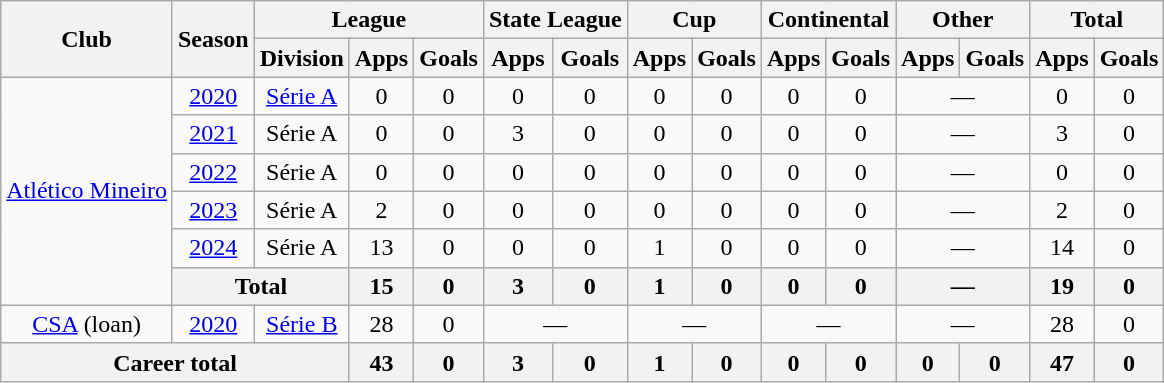<table class="wikitable" style="text-align: center;">
<tr>
<th rowspan="2">Club</th>
<th rowspan="2">Season</th>
<th colspan="3">League</th>
<th colspan="2">State League</th>
<th colspan="2">Cup</th>
<th colspan="2">Continental</th>
<th colspan="2">Other</th>
<th colspan="2">Total</th>
</tr>
<tr>
<th>Division</th>
<th>Apps</th>
<th>Goals</th>
<th>Apps</th>
<th>Goals</th>
<th>Apps</th>
<th>Goals</th>
<th>Apps</th>
<th>Goals</th>
<th>Apps</th>
<th>Goals</th>
<th>Apps</th>
<th>Goals</th>
</tr>
<tr>
<td rowspan=6><a href='#'>Atlético Mineiro</a></td>
<td><a href='#'>2020</a></td>
<td><a href='#'>Série A</a></td>
<td>0</td>
<td>0</td>
<td>0</td>
<td>0</td>
<td>0</td>
<td>0</td>
<td>0</td>
<td>0</td>
<td colspan=2>—</td>
<td>0</td>
<td>0</td>
</tr>
<tr>
<td><a href='#'>2021</a></td>
<td>Série A</td>
<td>0</td>
<td>0</td>
<td>3</td>
<td>0</td>
<td>0</td>
<td>0</td>
<td>0</td>
<td>0</td>
<td colspan=2>—</td>
<td>3</td>
<td>0</td>
</tr>
<tr>
<td><a href='#'>2022</a></td>
<td>Série A</td>
<td>0</td>
<td>0</td>
<td>0</td>
<td>0</td>
<td>0</td>
<td>0</td>
<td>0</td>
<td>0</td>
<td colspan=2>—</td>
<td>0</td>
<td>0</td>
</tr>
<tr>
<td><a href='#'>2023</a></td>
<td>Série A</td>
<td>2</td>
<td>0</td>
<td>0</td>
<td>0</td>
<td>0</td>
<td>0</td>
<td>0</td>
<td>0</td>
<td colspan=2>—</td>
<td>2</td>
<td>0</td>
</tr>
<tr>
<td><a href='#'>2024</a></td>
<td>Série A</td>
<td>13</td>
<td>0</td>
<td>0</td>
<td>0</td>
<td>1</td>
<td>0</td>
<td>0</td>
<td>0</td>
<td colspan=2>—</td>
<td>14</td>
<td>0</td>
</tr>
<tr>
<th colspan="2">Total</th>
<th>15</th>
<th>0</th>
<th>3</th>
<th>0</th>
<th>1</th>
<th>0</th>
<th>0</th>
<th>0</th>
<th colspan=2>—</th>
<th>19</th>
<th>0</th>
</tr>
<tr>
<td><a href='#'>CSA</a> (loan)</td>
<td><a href='#'>2020</a></td>
<td><a href='#'>Série B</a></td>
<td>28</td>
<td>0</td>
<td colspan="2">—</td>
<td colspan="2">—</td>
<td colspan="2">—</td>
<td colspan="2">—</td>
<td>28</td>
<td>0</td>
</tr>
<tr>
<th colspan="3">Career total</th>
<th>43</th>
<th>0</th>
<th>3</th>
<th>0</th>
<th>1</th>
<th>0</th>
<th>0</th>
<th>0</th>
<th>0</th>
<th>0</th>
<th>47</th>
<th>0</th>
</tr>
</table>
